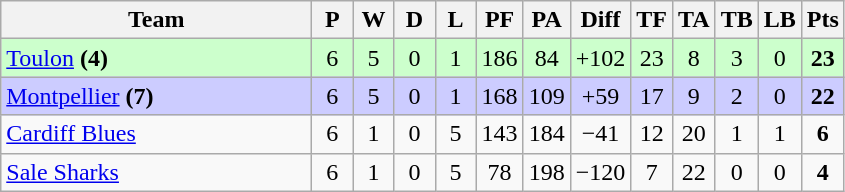<table class="wikitable" style="text-align: center;">
<tr>
<th style="width:200px;">Team</th>
<th width="20">P</th>
<th width="20">W</th>
<th width="20">D</th>
<th width="20">L</th>
<th width="20">PF</th>
<th width="20">PA</th>
<th width="20">Diff</th>
<th width="20">TF</th>
<th width="20">TA</th>
<th width="20">TB</th>
<th width="20">LB</th>
<th width="20">Pts</th>
</tr>
<tr bgcolor="#ccffcc">
<td align=left> <a href='#'>Toulon</a> <strong>(4)</strong></td>
<td>6</td>
<td>5</td>
<td>0</td>
<td>1</td>
<td>186</td>
<td>84</td>
<td>+102</td>
<td>23</td>
<td>8</td>
<td>3</td>
<td>0</td>
<td><strong>23</strong></td>
</tr>
<tr bgcolor="#ccccff">
<td align=left> <a href='#'>Montpellier</a> <strong>(7)</strong></td>
<td>6</td>
<td>5</td>
<td>0</td>
<td>1</td>
<td>168</td>
<td>109</td>
<td>+59</td>
<td>17</td>
<td>9</td>
<td>2</td>
<td>0</td>
<td><strong>22</strong></td>
</tr>
<tr>
<td align=left> <a href='#'>Cardiff Blues</a></td>
<td>6</td>
<td>1</td>
<td>0</td>
<td>5</td>
<td>143</td>
<td>184</td>
<td>−41</td>
<td>12</td>
<td>20</td>
<td>1</td>
<td>1</td>
<td><strong>6</strong></td>
</tr>
<tr>
<td align=left> <a href='#'>Sale Sharks</a></td>
<td>6</td>
<td>1</td>
<td>0</td>
<td>5</td>
<td>78</td>
<td>198</td>
<td>−120</td>
<td>7</td>
<td>22</td>
<td>0</td>
<td>0</td>
<td><strong>4</strong></td>
</tr>
</table>
